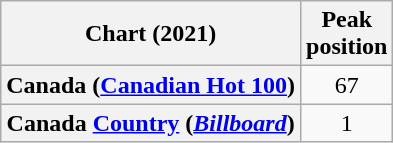<table class="wikitable sortable plainrowheaders" style="text-align:center;">
<tr>
<th>Chart (2021)</th>
<th>Peak <br> position</th>
</tr>
<tr>
<th scope="row">Canada (<a href='#'>Canadian Hot 100</a>)</th>
<td>67</td>
</tr>
<tr>
<th scope="row">Canada <a href='#'>Country</a> (<a href='#'><em>Billboard</em></a>)</th>
<td>1</td>
</tr>
</table>
